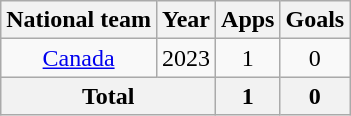<table class="wikitable" style="text-align:center">
<tr>
<th>National team</th>
<th>Year</th>
<th>Apps</th>
<th>Goals</th>
</tr>
<tr>
<td rowspan="1"><a href='#'>Canada</a></td>
<td>2023</td>
<td>1</td>
<td>0</td>
</tr>
<tr>
<th colspan="2">Total</th>
<th>1</th>
<th>0</th>
</tr>
</table>
